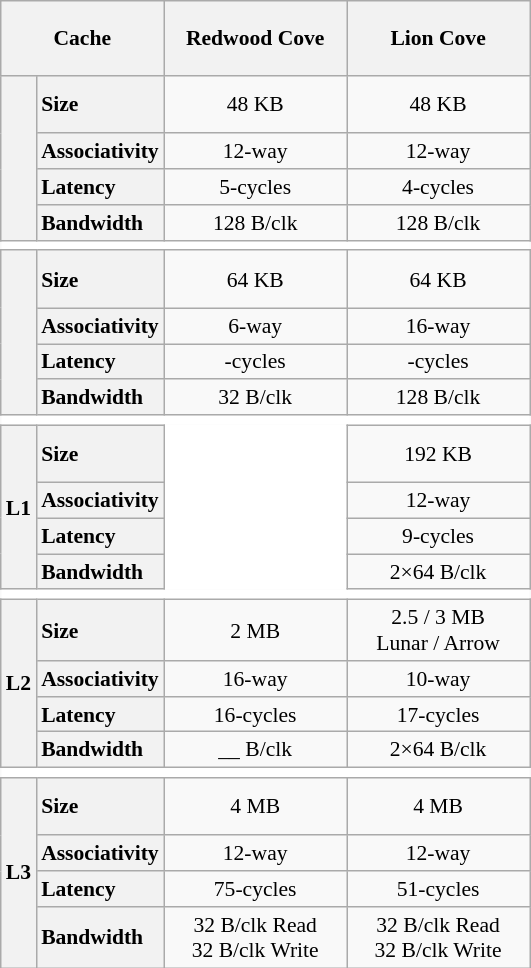<table class="wikitable" style="text-align:center; font-size:90%; border:0">
<tr>
<th style="height:3em;" colspan="2">Cache</th>
<th style="width:8em">Redwood Cove</th>
<th style="width:8em">Lion Cove</th>
</tr>
<tr>
<th rowspan="4" style="text-align:left;"></th>
<th style="text-align:left; height:2.2em;">Size</th>
<td>48 KB</td>
<td>48 KB</td>
</tr>
<tr>
<th style="text-align:left;">Associativity</th>
<td>12-way</td>
<td>12-way</td>
</tr>
<tr>
<th style="text-align:left;">Latency</th>
<td>5-cycles</td>
<td>4-cycles</td>
</tr>
<tr>
<th style="text-align:left;">Bandwidth</th>
<td>128 B/clk</td>
<td>128 B/clk</td>
</tr>
<tr>
<th colspan="4" style="background:white;border:0"></th>
</tr>
<tr>
<th rowspan="4" style="text-align:left;"></th>
<th style="text-align:left; height:2.2em;">Size</th>
<td>64 KB</td>
<td>64 KB</td>
</tr>
<tr>
<th style="text-align:left;">Associativity</th>
<td>6-way</td>
<td>16-way</td>
</tr>
<tr>
<th style="text-align:left;">Latency</th>
<td>-cycles</td>
<td>-cycles</td>
</tr>
<tr>
<th style="text-align:left;">Bandwidth</th>
<td>32 B/clk</td>
<td>128 B/clk</td>
</tr>
<tr>
<th colspan="4" style="background:white;border:0"></th>
</tr>
<tr>
<th rowspan="4" style="text-align:left;">L1</th>
<th style="text-align:left; height:2.2em;">Size</th>
<td rowspan="4" style="background:white;border:0"></td>
<td>192 KB</td>
</tr>
<tr>
<th style="text-align:left;">Associativity</th>
<td>12-way</td>
</tr>
<tr>
<th style="text-align:left;">Latency</th>
<td>9-cycles</td>
</tr>
<tr>
<th style="text-align:left;">Bandwidth</th>
<td>2×64 B/clk</td>
</tr>
<tr>
<th colspan="4" style="background:white;border:0"></th>
</tr>
<tr>
<th rowspan="4" style="text-align:left;">L2</th>
<th style="text-align:left; height:2.2em;">Size</th>
<td>2 MB</td>
<td>2.5 / 3 MB<br>Lunar / Arrow</td>
</tr>
<tr>
<th style="text-align:left;">Associativity</th>
<td>16-way</td>
<td>10-way</td>
</tr>
<tr>
<th style="text-align:left;">Latency</th>
<td>16-cycles</td>
<td>17-cycles</td>
</tr>
<tr>
<th style="text-align:left;">Bandwidth</th>
<td>__ B/clk</td>
<td>2×64 B/clk</td>
</tr>
<tr>
<th colspan="4" style="background:white;border:0"></th>
</tr>
<tr>
<th rowspan="4" style="text-align:left;">L3</th>
<th style="text-align:left; height:2.2em;">Size</th>
<td>4 MB</td>
<td>4 MB</td>
</tr>
<tr>
<th style="text-align:left;">Associativity</th>
<td>12-way</td>
<td>12-way</td>
</tr>
<tr>
<th style="text-align:left;">Latency</th>
<td>75-cycles</td>
<td>51-cycles</td>
</tr>
<tr>
<th style="text-align:left;">Bandwidth</th>
<td>32 B/clk Read <br> 32 B/clk Write</td>
<td>32 B/clk Read <br> 32 B/clk Write</td>
</tr>
<tr>
</tr>
</table>
